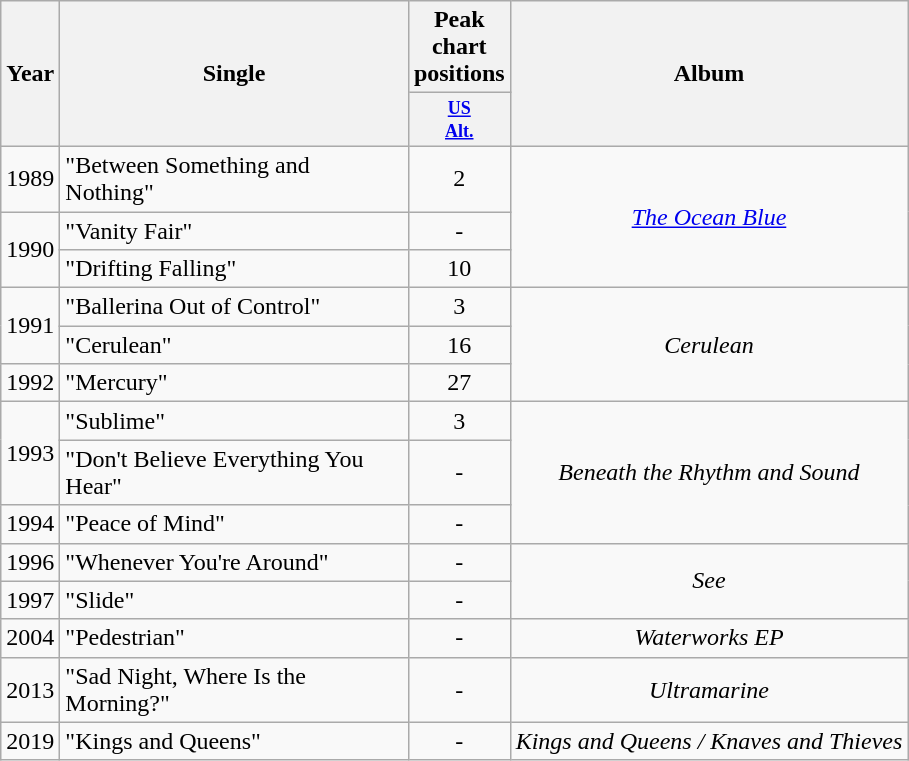<table class ="wikitable">
<tr>
<th rowspan="2">Year</th>
<th rowspan="2" style="width:225px;">Single</th>
<th colspan="1">Peak chart positions</th>
<th rowspan="2">Album</th>
</tr>
<tr>
<th style="width:3em;font-size:75%"><a href='#'>US<br>Alt.</a></th>
</tr>
<tr>
<td rowspan="1">1989</td>
<td>"Between Something and Nothing"</td>
<td style="text-align:center;">2</td>
<td rowspan="3" style="text-align:center;"><em><a href='#'>The Ocean Blue</a></em></td>
</tr>
<tr>
<td rowspan="2">1990</td>
<td>"Vanity Fair"</td>
<td style="text-align:center;">-</td>
</tr>
<tr>
<td>"Drifting Falling"</td>
<td style="text-align:center;">10</td>
</tr>
<tr>
<td rowspan="2">1991</td>
<td>"Ballerina Out of Control"</td>
<td style="text-align:center;">3</td>
<td rowspan="3" style="text-align:center;"><em>Cerulean</em></td>
</tr>
<tr>
<td>"Cerulean"</td>
<td style="text-align:center;">16</td>
</tr>
<tr>
<td rowspan="1">1992</td>
<td>"Mercury"</td>
<td style="text-align:center;">27</td>
</tr>
<tr>
<td rowspan="2">1993</td>
<td>"Sublime"</td>
<td style="text-align:center;">3</td>
<td rowspan="3" style="text-align:center;"><em>Beneath the Rhythm and Sound</em></td>
</tr>
<tr>
<td>"Don't Believe Everything You Hear"</td>
<td style="text-align:center;">-</td>
</tr>
<tr>
<td rowspan="1">1994</td>
<td>"Peace of Mind"</td>
<td style="text-align:center;">-</td>
</tr>
<tr>
<td rowspan="1">1996</td>
<td>"Whenever You're Around"</td>
<td style="text-align:center;">-</td>
<td rowspan="2" style="text-align:center;"><em>See</em></td>
</tr>
<tr>
<td rowspan="1">1997</td>
<td>"Slide"</td>
<td style="text-align:center;">-</td>
</tr>
<tr>
<td rowspan="1">2004</td>
<td>"Pedestrian"</td>
<td style="text-align:center;">-</td>
<td rowspan="1" style="text-align:center;"><em>Waterworks EP</em></td>
</tr>
<tr>
<td rowspan="1">2013</td>
<td>"Sad Night, Where Is the Morning?"</td>
<td style="text-align:center;">-</td>
<td rowspan="1" style="text-align:center;"><em>Ultramarine</em></td>
</tr>
<tr>
<td rowspan="1">2019</td>
<td>"Kings and Queens"</td>
<td style="text-align:center;">-</td>
<td rowspan="1" style="text-align:center;"><em>Kings and Queens / Knaves and Thieves</em></td>
</tr>
</table>
